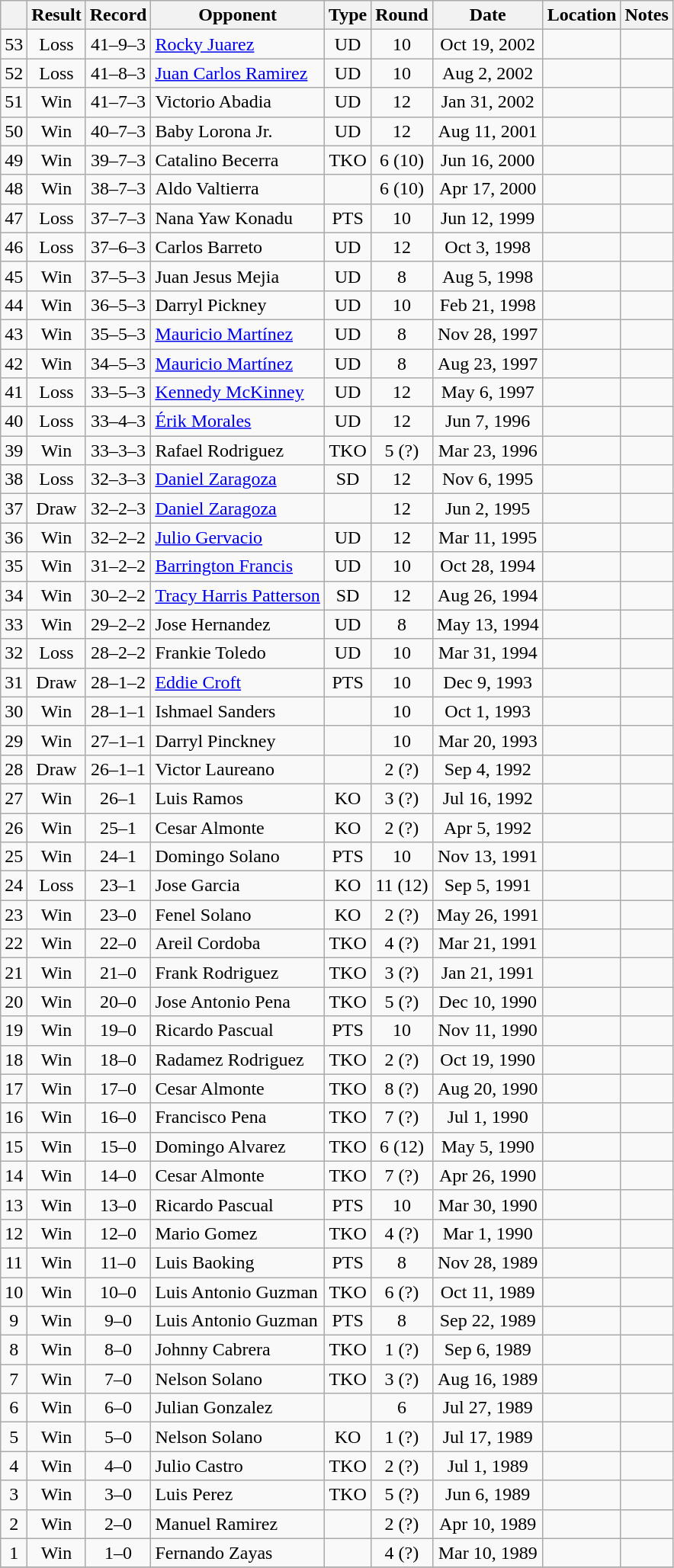<table class="wikitable" style="text-align:center">
<tr>
<th></th>
<th>Result</th>
<th>Record</th>
<th>Opponent</th>
<th>Type</th>
<th>Round</th>
<th>Date</th>
<th>Location</th>
<th>Notes</th>
</tr>
<tr>
<td>53</td>
<td>Loss</td>
<td>41–9–3</td>
<td style="text-align:left;"><a href='#'>Rocky Juarez</a></td>
<td>UD</td>
<td>10</td>
<td>Oct 19, 2002</td>
<td style="text-align:left;"></td>
<td></td>
</tr>
<tr>
<td>52</td>
<td>Loss</td>
<td>41–8–3</td>
<td style="text-align:left;"><a href='#'>Juan Carlos Ramirez</a></td>
<td>UD</td>
<td>10</td>
<td>Aug 2, 2002</td>
<td style="text-align:left;"></td>
<td></td>
</tr>
<tr>
<td>51</td>
<td>Win</td>
<td>41–7–3</td>
<td style="text-align:left;">Victorio Abadia</td>
<td>UD</td>
<td>12</td>
<td>Jan 31, 2002</td>
<td style="text-align:left;"></td>
<td style="text-align:left;"></td>
</tr>
<tr>
<td>50</td>
<td>Win</td>
<td>40–7–3</td>
<td style="text-align:left;">Baby Lorona Jr.</td>
<td>UD</td>
<td>12</td>
<td>Aug 11, 2001</td>
<td style="text-align:left;"></td>
<td style="text-align:left;"></td>
</tr>
<tr>
<td>49</td>
<td>Win</td>
<td>39–7–3</td>
<td style="text-align:left;">Catalino Becerra</td>
<td>TKO</td>
<td>6 (10)</td>
<td>Jun 16, 2000</td>
<td style="text-align:left;"></td>
<td></td>
</tr>
<tr>
<td>48</td>
<td>Win</td>
<td>38–7–3</td>
<td style="text-align:left;">Aldo Valtierra</td>
<td></td>
<td>6 (10)</td>
<td>Apr 17, 2000</td>
<td style="text-align:left;"></td>
<td></td>
</tr>
<tr>
<td>47</td>
<td>Loss</td>
<td>37–7–3</td>
<td style="text-align:left;">Nana Yaw Konadu</td>
<td>PTS</td>
<td>10</td>
<td>Jun 12, 1999</td>
<td style="text-align:left;"></td>
<td></td>
</tr>
<tr>
<td>46</td>
<td>Loss</td>
<td>37–6–3</td>
<td style="text-align:left;">Carlos Barreto</td>
<td>UD</td>
<td>12</td>
<td>Oct 3, 1998</td>
<td style="text-align:left;"></td>
<td style="text-align:left;"></td>
</tr>
<tr>
<td>45</td>
<td>Win</td>
<td>37–5–3</td>
<td style="text-align:left;">Juan Jesus Mejia</td>
<td>UD</td>
<td>8</td>
<td>Aug 5, 1998</td>
<td style="text-align:left;"></td>
<td></td>
</tr>
<tr>
<td>44</td>
<td>Win</td>
<td>36–5–3</td>
<td style="text-align:left;">Darryl Pickney</td>
<td>UD</td>
<td>10</td>
<td>Feb 21, 1998</td>
<td style="text-align:left;"></td>
<td></td>
</tr>
<tr>
<td>43</td>
<td>Win</td>
<td>35–5–3</td>
<td style="text-align:left;"><a href='#'>Mauricio Martínez</a></td>
<td>UD</td>
<td>8</td>
<td>Nov 28, 1997</td>
<td style="text-align:left;"></td>
<td></td>
</tr>
<tr>
<td>42</td>
<td>Win</td>
<td>34–5–3</td>
<td style="text-align:left;"><a href='#'>Mauricio Martínez</a></td>
<td>UD</td>
<td>8</td>
<td>Aug 23, 1997</td>
<td style="text-align:left;"></td>
<td></td>
</tr>
<tr>
<td>41</td>
<td>Loss</td>
<td>33–5–3</td>
<td style="text-align:left;"><a href='#'>Kennedy McKinney</a></td>
<td>UD</td>
<td>12</td>
<td>May 6, 1997</td>
<td style="text-align:left;"></td>
<td style="text-align:left;"></td>
</tr>
<tr>
<td>40</td>
<td>Loss</td>
<td>33–4–3</td>
<td style="text-align:left;"><a href='#'>Érik Morales</a></td>
<td>UD</td>
<td>12</td>
<td>Jun 7, 1996</td>
<td style="text-align:left;"></td>
<td style="text-align:left;"></td>
</tr>
<tr>
<td>39</td>
<td>Win</td>
<td>33–3–3</td>
<td style="text-align:left;">Rafael Rodriguez</td>
<td>TKO</td>
<td>5 (?)</td>
<td>Mar 23, 1996</td>
<td style="text-align:left;"></td>
<td></td>
</tr>
<tr>
<td>38</td>
<td>Loss</td>
<td>32–3–3</td>
<td style="text-align:left;"><a href='#'>Daniel Zaragoza</a></td>
<td>SD</td>
<td>12</td>
<td>Nov 6, 1995</td>
<td style="text-align:left;"></td>
<td style="text-align:left;"></td>
</tr>
<tr>
<td>37</td>
<td>Draw</td>
<td>32–2–3</td>
<td style="text-align:left;"><a href='#'>Daniel Zaragoza</a></td>
<td></td>
<td>12</td>
<td>Jun 2, 1995</td>
<td style="text-align:left;"></td>
<td style="text-align:left;"></td>
</tr>
<tr>
<td>36</td>
<td>Win</td>
<td>32–2–2</td>
<td style="text-align:left;"><a href='#'>Julio Gervacio</a></td>
<td>UD</td>
<td>12</td>
<td>Mar 11, 1995</td>
<td style="text-align:left;"></td>
<td style="text-align:left;"></td>
</tr>
<tr>
<td>35</td>
<td>Win</td>
<td>31–2–2</td>
<td style="text-align:left;"><a href='#'>Barrington Francis</a></td>
<td>UD</td>
<td>10</td>
<td>Oct 28, 1994</td>
<td style="text-align:left;"></td>
<td></td>
</tr>
<tr>
<td>34</td>
<td>Win</td>
<td>30–2–2</td>
<td style="text-align:left;"><a href='#'>Tracy Harris Patterson</a></td>
<td>SD</td>
<td>12</td>
<td>Aug 26, 1994</td>
<td style="text-align:left;"></td>
<td style="text-align:left;"></td>
</tr>
<tr>
<td>33</td>
<td>Win</td>
<td>29–2–2</td>
<td style="text-align:left;">Jose Hernandez</td>
<td>UD</td>
<td>8</td>
<td>May 13, 1994</td>
<td style="text-align:left;"></td>
<td></td>
</tr>
<tr>
<td>32</td>
<td>Loss</td>
<td>28–2–2</td>
<td style="text-align:left;">Frankie Toledo</td>
<td>UD</td>
<td>10</td>
<td>Mar 31, 1994</td>
<td style="text-align:left;"></td>
<td></td>
</tr>
<tr>
<td>31</td>
<td>Draw</td>
<td>28–1–2</td>
<td style="text-align:left;"><a href='#'>Eddie Croft</a></td>
<td>PTS</td>
<td>10</td>
<td>Dec 9, 1993</td>
<td style="text-align:left;"></td>
<td></td>
</tr>
<tr>
<td>30</td>
<td>Win</td>
<td>28–1–1</td>
<td style="text-align:left;">Ishmael Sanders</td>
<td></td>
<td>10</td>
<td>Oct 1, 1993</td>
<td style="text-align:left;"></td>
<td style="text-align:left;"></td>
</tr>
<tr>
<td>29</td>
<td>Win</td>
<td>27–1–1</td>
<td style="text-align:left;">Darryl Pinckney</td>
<td></td>
<td>10</td>
<td>Mar 20, 1993</td>
<td style="text-align:left;"></td>
<td style="text-align:left;"></td>
</tr>
<tr>
<td>28</td>
<td>Draw</td>
<td>26–1–1</td>
<td style="text-align:left;">Victor Laureano</td>
<td></td>
<td>2 (?)</td>
<td>Sep 4, 1992</td>
<td style="text-align:left;"></td>
<td></td>
</tr>
<tr>
<td>27</td>
<td>Win</td>
<td>26–1</td>
<td style="text-align:left;">Luis Ramos</td>
<td>KO</td>
<td>3 (?)</td>
<td>Jul 16, 1992</td>
<td style="text-align:left;"></td>
<td></td>
</tr>
<tr>
<td>26</td>
<td>Win</td>
<td>25–1</td>
<td style="text-align:left;">Cesar Almonte</td>
<td>KO</td>
<td>2 (?)</td>
<td>Apr 5, 1992</td>
<td style="text-align:left;"></td>
<td></td>
</tr>
<tr>
<td>25</td>
<td>Win</td>
<td>24–1</td>
<td style="text-align:left;">Domingo Solano</td>
<td>PTS</td>
<td>10</td>
<td>Nov 13, 1991</td>
<td style="text-align:left;"></td>
<td></td>
</tr>
<tr>
<td>24</td>
<td>Loss</td>
<td>23–1</td>
<td style="text-align:left;">Jose Garcia</td>
<td>KO</td>
<td>11 (12)</td>
<td>Sep 5, 1991</td>
<td style="text-align:left;"></td>
<td style="text-align:left;"></td>
</tr>
<tr>
<td>23</td>
<td>Win</td>
<td>23–0</td>
<td style="text-align:left;">Fenel Solano</td>
<td>KO</td>
<td>2 (?)</td>
<td>May 26, 1991</td>
<td style="text-align:left;"></td>
<td></td>
</tr>
<tr>
<td>22</td>
<td>Win</td>
<td>22–0</td>
<td style="text-align:left;">Areil Cordoba</td>
<td>TKO</td>
<td>4 (?)</td>
<td>Mar 21, 1991</td>
<td style="text-align:left;"></td>
<td></td>
</tr>
<tr>
<td>21</td>
<td>Win</td>
<td>21–0</td>
<td style="text-align:left;">Frank Rodriguez</td>
<td>TKO</td>
<td>3 (?)</td>
<td>Jan 21, 1991</td>
<td style="text-align:left;"></td>
<td></td>
</tr>
<tr>
<td>20</td>
<td>Win</td>
<td>20–0</td>
<td style="text-align:left;">Jose Antonio Pena</td>
<td>TKO</td>
<td>5 (?)</td>
<td>Dec 10, 1990</td>
<td style="text-align:left;"></td>
<td></td>
</tr>
<tr>
<td>19</td>
<td>Win</td>
<td>19–0</td>
<td style="text-align:left;">Ricardo Pascual</td>
<td>PTS</td>
<td>10</td>
<td>Nov 11, 1990</td>
<td style="text-align:left;"></td>
<td></td>
</tr>
<tr>
<td>18</td>
<td>Win</td>
<td>18–0</td>
<td style="text-align:left;">Radamez Rodriguez</td>
<td>TKO</td>
<td>2 (?)</td>
<td>Oct 19, 1990</td>
<td style="text-align:left;"></td>
<td></td>
</tr>
<tr>
<td>17</td>
<td>Win</td>
<td>17–0</td>
<td style="text-align:left;">Cesar Almonte</td>
<td>TKO</td>
<td>8 (?)</td>
<td>Aug 20, 1990</td>
<td style="text-align:left;"></td>
<td></td>
</tr>
<tr>
<td>16</td>
<td>Win</td>
<td>16–0</td>
<td style="text-align:left;">Francisco Pena</td>
<td>TKO</td>
<td>7 (?)</td>
<td>Jul 1, 1990</td>
<td style="text-align:left;"></td>
<td></td>
</tr>
<tr>
<td>15</td>
<td>Win</td>
<td>15–0</td>
<td style="text-align:left;">Domingo Alvarez</td>
<td>TKO</td>
<td>6 (12)</td>
<td>May 5, 1990</td>
<td style="text-align:left;"></td>
<td style="text-align:left;"></td>
</tr>
<tr>
<td>14</td>
<td>Win</td>
<td>14–0</td>
<td style="text-align:left;">Cesar Almonte</td>
<td>TKO</td>
<td>7 (?)</td>
<td>Apr 26, 1990</td>
<td style="text-align:left;"></td>
<td></td>
</tr>
<tr>
<td>13</td>
<td>Win</td>
<td>13–0</td>
<td style="text-align:left;">Ricardo Pascual</td>
<td>PTS</td>
<td>10</td>
<td>Mar 30, 1990</td>
<td style="text-align:left;"></td>
<td></td>
</tr>
<tr>
<td>12</td>
<td>Win</td>
<td>12–0</td>
<td style="text-align:left;">Mario Gomez</td>
<td>TKO</td>
<td>4 (?)</td>
<td>Mar 1, 1990</td>
<td style="text-align:left;"></td>
<td></td>
</tr>
<tr>
<td>11</td>
<td>Win</td>
<td>11–0</td>
<td style="text-align:left;">Luis Baoking</td>
<td>PTS</td>
<td>8</td>
<td>Nov 28, 1989</td>
<td style="text-align:left;"></td>
<td></td>
</tr>
<tr>
<td>10</td>
<td>Win</td>
<td>10–0</td>
<td style="text-align:left;">Luis Antonio Guzman</td>
<td>TKO</td>
<td>6 (?)</td>
<td>Oct 11, 1989</td>
<td style="text-align:left;"></td>
<td></td>
</tr>
<tr>
<td>9</td>
<td>Win</td>
<td>9–0</td>
<td style="text-align:left;">Luis Antonio Guzman</td>
<td>PTS</td>
<td>8</td>
<td>Sep 22, 1989</td>
<td style="text-align:left;"></td>
<td></td>
</tr>
<tr>
<td>8</td>
<td>Win</td>
<td>8–0</td>
<td style="text-align:left;">Johnny Cabrera</td>
<td>TKO</td>
<td>1 (?)</td>
<td>Sep 6, 1989</td>
<td style="text-align:left;"></td>
<td></td>
</tr>
<tr>
<td>7</td>
<td>Win</td>
<td>7–0</td>
<td style="text-align:left;">Nelson Solano</td>
<td>TKO</td>
<td>3 (?)</td>
<td>Aug 16, 1989</td>
<td style="text-align:left;"></td>
<td></td>
</tr>
<tr>
<td>6</td>
<td>Win</td>
<td>6–0</td>
<td style="text-align:left;">Julian Gonzalez</td>
<td></td>
<td>6</td>
<td>Jul 27, 1989</td>
<td style="text-align:left;"></td>
<td></td>
</tr>
<tr>
<td>5</td>
<td>Win</td>
<td>5–0</td>
<td style="text-align:left;">Nelson Solano</td>
<td>KO</td>
<td>1 (?)</td>
<td>Jul 17, 1989</td>
<td style="text-align:left;"></td>
<td></td>
</tr>
<tr>
<td>4</td>
<td>Win</td>
<td>4–0</td>
<td style="text-align:left;">Julio Castro</td>
<td>TKO</td>
<td>2 (?)</td>
<td>Jul 1, 1989</td>
<td style="text-align:left;"></td>
<td></td>
</tr>
<tr>
<td>3</td>
<td>Win</td>
<td>3–0</td>
<td style="text-align:left;">Luis Perez</td>
<td>TKO</td>
<td>5 (?)</td>
<td>Jun 6, 1989</td>
<td style="text-align:left;"></td>
<td></td>
</tr>
<tr>
<td>2</td>
<td>Win</td>
<td>2–0</td>
<td style="text-align:left;">Manuel Ramirez</td>
<td></td>
<td>2 (?)</td>
<td>Apr 10, 1989</td>
<td style="text-align:left;"></td>
<td></td>
</tr>
<tr>
<td>1</td>
<td>Win</td>
<td>1–0</td>
<td style="text-align:left;">Fernando Zayas</td>
<td></td>
<td>4 (?)</td>
<td>Mar 10, 1989</td>
<td style="text-align:left;"></td>
<td></td>
</tr>
<tr>
</tr>
</table>
